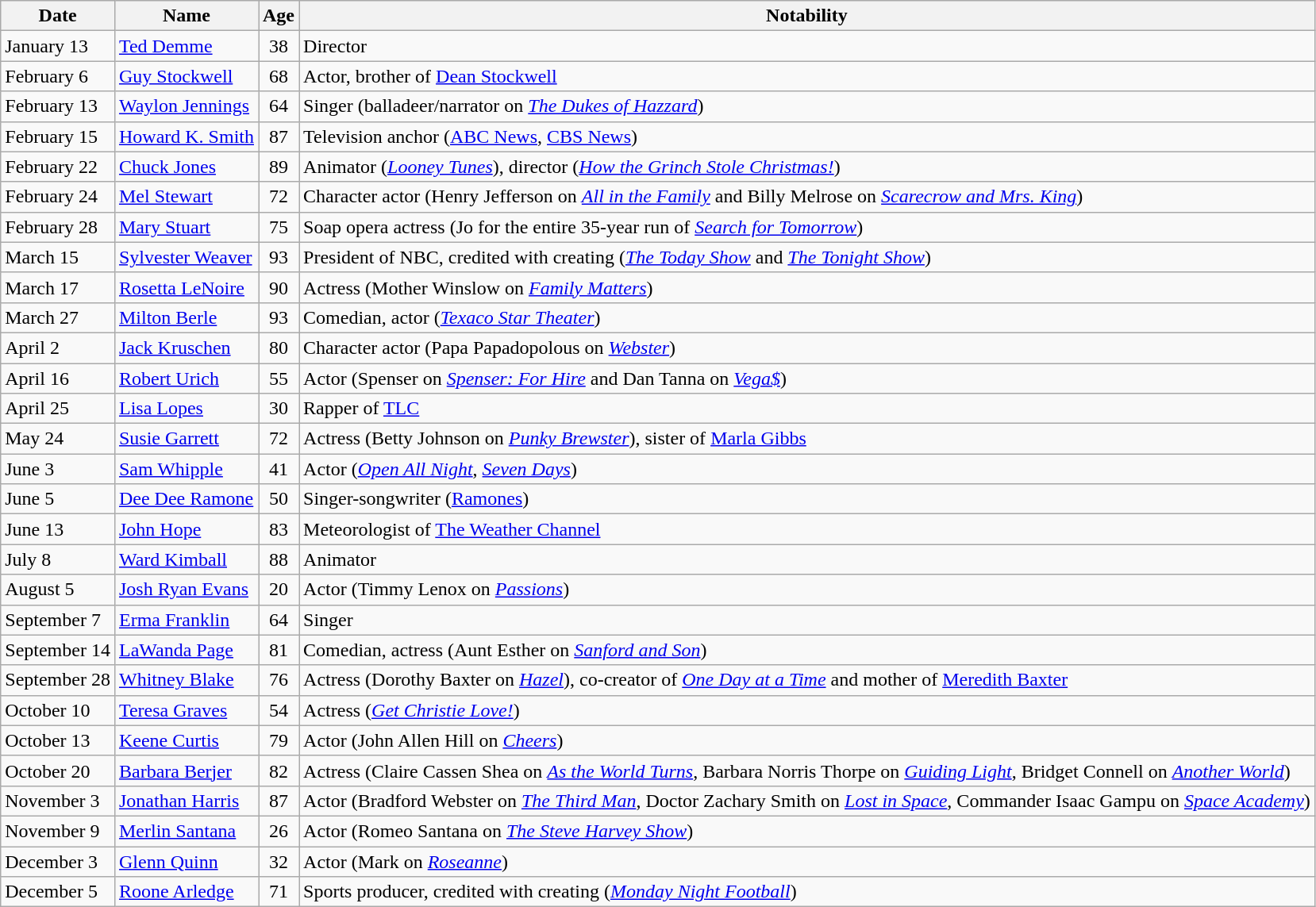<table class="wikitable sortable">
<tr ">
<th>Date</th>
<th>Name</th>
<th>Age</th>
<th class="unsortable">Notability</th>
</tr>
<tr>
<td>January 13</td>
<td><a href='#'>Ted Demme</a></td>
<td align="center">38</td>
<td>Director</td>
</tr>
<tr>
<td>February 6</td>
<td><a href='#'>Guy Stockwell</a></td>
<td align="center">68</td>
<td>Actor, brother of <a href='#'>Dean Stockwell</a></td>
</tr>
<tr>
<td>February 13</td>
<td><a href='#'>Waylon Jennings</a></td>
<td align="center">64</td>
<td>Singer (balladeer/narrator on <em><a href='#'>The Dukes of Hazzard</a></em>)</td>
</tr>
<tr>
<td>February 15</td>
<td><a href='#'>Howard K. Smith</a></td>
<td align="center">87</td>
<td>Television anchor (<a href='#'>ABC News</a>, <a href='#'>CBS News</a>)</td>
</tr>
<tr>
<td>February 22</td>
<td><a href='#'>Chuck Jones</a></td>
<td align="center">89</td>
<td>Animator (<em><a href='#'>Looney Tunes</a></em>), director (<em><a href='#'>How the Grinch Stole Christmas!</a></em>)</td>
</tr>
<tr>
<td>February 24</td>
<td><a href='#'>Mel Stewart</a></td>
<td align="center">72</td>
<td>Character actor (Henry Jefferson on <em><a href='#'>All in the Family</a></em> and Billy Melrose on <em><a href='#'>Scarecrow and Mrs. King</a></em>)</td>
</tr>
<tr>
<td>February 28</td>
<td><a href='#'>Mary Stuart</a></td>
<td align="center">75</td>
<td>Soap opera actress (Jo for the entire 35-year run of <em><a href='#'>Search for Tomorrow</a></em>)</td>
</tr>
<tr>
<td>March 15</td>
<td><a href='#'>Sylvester Weaver</a></td>
<td align="center">93</td>
<td>President of NBC, credited with creating (<em><a href='#'>The Today Show</a></em> and <em><a href='#'>The Tonight Show</a></em>)</td>
</tr>
<tr>
<td>March 17</td>
<td><a href='#'>Rosetta LeNoire</a></td>
<td align="center">90</td>
<td>Actress (Mother Winslow on <em><a href='#'>Family Matters</a></em>)</td>
</tr>
<tr>
<td>March 27</td>
<td><a href='#'>Milton Berle</a></td>
<td align="center">93</td>
<td>Comedian, actor (<em><a href='#'>Texaco Star Theater</a></em>)</td>
</tr>
<tr>
<td>April 2</td>
<td><a href='#'>Jack Kruschen</a></td>
<td align="center">80</td>
<td>Character actor (Papa Papadopolous on <em><a href='#'>Webster</a></em>)</td>
</tr>
<tr>
<td>April 16</td>
<td><a href='#'>Robert Urich</a></td>
<td align="center">55</td>
<td>Actor (Spenser on <em><a href='#'>Spenser: For Hire</a></em> and Dan Tanna on <em><a href='#'>Vega$</a></em>)</td>
</tr>
<tr>
<td>April 25</td>
<td><a href='#'>Lisa Lopes</a></td>
<td align="center">30</td>
<td>Rapper of <a href='#'>TLC</a></td>
</tr>
<tr>
<td>May 24</td>
<td><a href='#'>Susie Garrett</a></td>
<td align="center">72</td>
<td>Actress (Betty Johnson on <em><a href='#'>Punky Brewster</a></em>), sister of <a href='#'>Marla Gibbs</a></td>
</tr>
<tr>
<td>June 3</td>
<td><a href='#'>Sam Whipple</a></td>
<td align="center">41</td>
<td>Actor (<em><a href='#'>Open All Night</a></em>, <em><a href='#'>Seven Days</a></em>)</td>
</tr>
<tr>
<td>June 5</td>
<td><a href='#'>Dee Dee Ramone</a></td>
<td align="center">50</td>
<td>Singer-songwriter (<a href='#'>Ramones</a>)</td>
</tr>
<tr>
<td>June 13</td>
<td><a href='#'>John Hope</a></td>
<td align="center">83</td>
<td>Meteorologist of <a href='#'>The Weather Channel</a></td>
</tr>
<tr>
<td>July 8</td>
<td><a href='#'>Ward Kimball</a></td>
<td align="center">88</td>
<td>Animator</td>
</tr>
<tr>
<td>August 5</td>
<td><a href='#'>Josh Ryan Evans</a></td>
<td align="center">20</td>
<td>Actor (Timmy Lenox on <em><a href='#'>Passions</a></em>)</td>
</tr>
<tr>
<td>September 7</td>
<td><a href='#'>Erma Franklin</a></td>
<td align="center">64</td>
<td>Singer</td>
</tr>
<tr>
<td>September 14</td>
<td><a href='#'>LaWanda Page</a></td>
<td align="center">81</td>
<td>Comedian, actress (Aunt Esther on <em><a href='#'>Sanford and Son</a></em>)</td>
</tr>
<tr>
<td>September 28</td>
<td><a href='#'>Whitney Blake</a></td>
<td align="center">76</td>
<td>Actress (Dorothy Baxter on <em><a href='#'>Hazel</a></em>), co-creator of <em><a href='#'>One Day at a Time</a></em> and mother of <a href='#'>Meredith Baxter</a></td>
</tr>
<tr>
<td>October 10</td>
<td><a href='#'>Teresa Graves</a></td>
<td align="center">54</td>
<td>Actress (<em><a href='#'>Get Christie Love!</a></em>)</td>
</tr>
<tr>
<td>October 13</td>
<td><a href='#'>Keene Curtis</a></td>
<td align="center">79</td>
<td>Actor (John Allen Hill on <em><a href='#'>Cheers</a></em>)</td>
</tr>
<tr>
<td>October 20</td>
<td><a href='#'>Barbara Berjer</a></td>
<td align="center">82</td>
<td>Actress (Claire Cassen Shea on <em><a href='#'>As the World Turns</a></em>, Barbara Norris Thorpe on <em><a href='#'>Guiding Light</a></em>, Bridget Connell on <em><a href='#'>Another World</a></em>)</td>
</tr>
<tr>
<td>November 3</td>
<td><a href='#'>Jonathan Harris</a></td>
<td align="center">87</td>
<td>Actor (Bradford Webster on <em><a href='#'>The Third Man</a></em>, Doctor Zachary Smith on <em><a href='#'>Lost in Space</a></em>, Commander Isaac Gampu on <em><a href='#'>Space Academy</a></em>)</td>
</tr>
<tr>
<td>November 9</td>
<td><a href='#'>Merlin Santana</a></td>
<td align="center">26</td>
<td>Actor (Romeo Santana on <em><a href='#'>The Steve Harvey Show</a></em>)</td>
</tr>
<tr>
<td>December 3</td>
<td><a href='#'>Glenn Quinn</a></td>
<td align="center">32</td>
<td>Actor (Mark on <em><a href='#'>Roseanne</a></em>)</td>
</tr>
<tr>
<td>December 5</td>
<td><a href='#'>Roone Arledge</a></td>
<td align="center">71</td>
<td>Sports producer, credited with creating (<em><a href='#'>Monday Night Football</a></em>)</td>
</tr>
</table>
